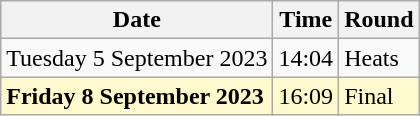<table class="wikitable">
<tr>
<th>Date</th>
<th>Time</th>
<th>Round</th>
</tr>
<tr>
<td>Tuesday 5 September 2023</td>
<td>14:04</td>
<td>Heats</td>
</tr>
<tr bgcolor=lemonchiffon>
<td><strong>Friday 8 September 2023</strong></td>
<td>16:09</td>
<td>Final</td>
</tr>
</table>
